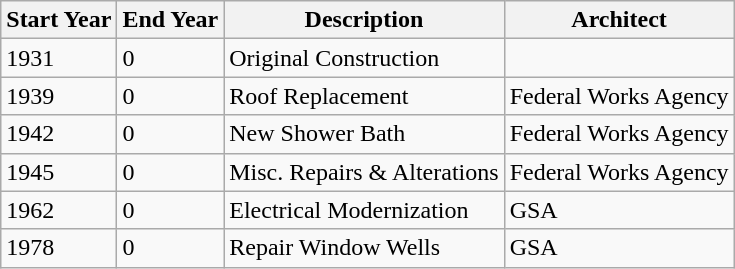<table class="wikitable">
<tr>
<th>Start Year</th>
<th>End Year</th>
<th>Description</th>
<th>Architect</th>
</tr>
<tr>
<td>1931</td>
<td>0</td>
<td>Original Construction</td>
<td></td>
</tr>
<tr>
<td>1939</td>
<td>0</td>
<td>Roof Replacement</td>
<td>Federal Works Agency</td>
</tr>
<tr>
<td>1942</td>
<td>0</td>
<td>New Shower Bath</td>
<td>Federal Works Agency</td>
</tr>
<tr>
<td>1945</td>
<td>0</td>
<td>Misc. Repairs & Alterations</td>
<td>Federal Works Agency</td>
</tr>
<tr>
<td>1962</td>
<td>0</td>
<td>Electrical Modernization</td>
<td>GSA</td>
</tr>
<tr>
<td>1978</td>
<td>0</td>
<td>Repair Window Wells</td>
<td>GSA</td>
</tr>
</table>
